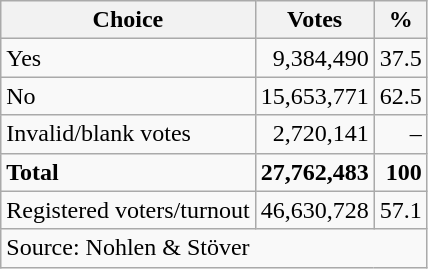<table class=wikitable style=text-align:right>
<tr>
<th>Choice</th>
<th>Votes</th>
<th>%</th>
</tr>
<tr>
<td align=left>Yes</td>
<td>9,384,490</td>
<td>37.5</td>
</tr>
<tr>
<td align=left> No</td>
<td>15,653,771</td>
<td>62.5</td>
</tr>
<tr>
<td align=left>Invalid/blank votes</td>
<td>2,720,141</td>
<td>–</td>
</tr>
<tr>
<td align=left><strong>Total</strong></td>
<td><strong>27,762,483</strong></td>
<td><strong>100</strong></td>
</tr>
<tr>
<td align=left>Registered voters/turnout</td>
<td>46,630,728</td>
<td>57.1</td>
</tr>
<tr>
<td align=left colspan=3>Source: Nohlen & Stöver</td>
</tr>
</table>
